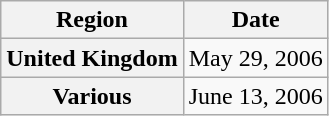<table class="wikitable plainrowheaders">
<tr>
<th scope="col">Region</th>
<th scope="col">Date</th>
</tr>
<tr>
<th scope="row">United Kingdom</th>
<td>May 29, 2006</td>
</tr>
<tr>
<th scope="row">Various</th>
<td>June 13, 2006</td>
</tr>
</table>
